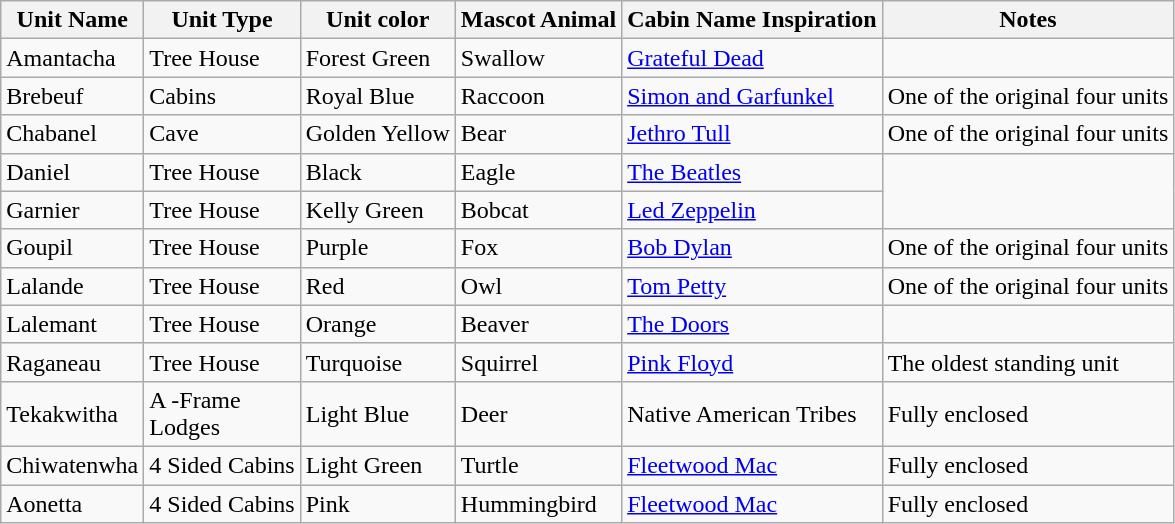<table class="wikitable">
<tr>
<th>Unit Name</th>
<th>Unit Type</th>
<th>Unit color</th>
<th>Mascot Animal</th>
<th>Cabin Name Inspiration</th>
<th>Notes</th>
</tr>
<tr>
<td>Amantacha</td>
<td>Tree House</td>
<td>Forest Green</td>
<td>Swallow</td>
<td><a href='#'>Grateful Dead</a></td>
<td></td>
</tr>
<tr>
<td>Brebeuf</td>
<td>Cabins</td>
<td>Royal Blue</td>
<td>Raccoon</td>
<td><a href='#'>Simon and Garfunkel</a></td>
<td>One of the original four units</td>
</tr>
<tr>
<td>Chabanel</td>
<td>Cave</td>
<td>Golden Yellow</td>
<td>Bear</td>
<td><a href='#'>Jethro Tull</a></td>
<td>One of the original four units</td>
</tr>
<tr>
<td>Daniel</td>
<td>Tree House</td>
<td>Black</td>
<td>Eagle</td>
<td><a href='#'>The Beatles</a></td>
</tr>
<tr>
<td>Garnier</td>
<td>Tree House</td>
<td>Kelly Green</td>
<td>Bobcat</td>
<td><a href='#'>Led Zeppelin</a></td>
</tr>
<tr>
<td>Goupil</td>
<td>Tree House</td>
<td>Purple</td>
<td>Fox</td>
<td><a href='#'>Bob Dylan</a></td>
<td>One of the original four units</td>
</tr>
<tr>
<td>Lalande</td>
<td>Tree House</td>
<td>Red</td>
<td>Owl</td>
<td><a href='#'>Tom Petty</a></td>
<td>One of the original four units</td>
</tr>
<tr>
<td>Lalemant</td>
<td>Tree House</td>
<td>Orange</td>
<td>Beaver</td>
<td><a href='#'>The Doors</a></td>
<td></td>
</tr>
<tr>
<td>Raganeau</td>
<td>Tree House</td>
<td>Turquoise</td>
<td>Squirrel</td>
<td><a href='#'>Pink Floyd</a></td>
<td>The oldest standing unit</td>
</tr>
<tr>
<td>Tekakwitha</td>
<td>A -Frame<br>Lodges</td>
<td>Light Blue</td>
<td>Deer</td>
<td>Native American Tribes</td>
<td>Fully enclosed</td>
</tr>
<tr>
<td>Chiwatenwha</td>
<td>4 Sided Cabins</td>
<td>Light Green</td>
<td>Turtle</td>
<td><a href='#'>Fleetwood Mac</a></td>
<td>Fully enclosed</td>
</tr>
<tr>
<td>Aonetta</td>
<td>4 Sided Cabins</td>
<td>Pink</td>
<td>Hummingbird</td>
<td><a href='#'>Fleetwood Mac</a></td>
<td>Fully enclosed</td>
</tr>
</table>
